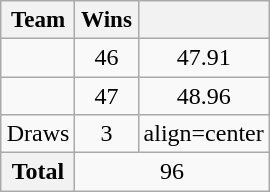<table class="wikitable" style="float: right">
<tr style="font-size: 96%;">
<th>Team</th>
<th width=35px>Wins</th>
<th width=35px></th>
</tr>
<tr>
<td></td>
<td align=center>46</td>
<td align=center>47.91</td>
</tr>
<tr>
<td></td>
<td align=center>47</td>
<td align=center>48.96</td>
</tr>
<tr>
<td>Draws</td>
<td align=center>3</td>
<td>align=center </td>
</tr>
<tr>
<th>Total</th>
<td align=center colspan=2>96</td>
</tr>
</table>
